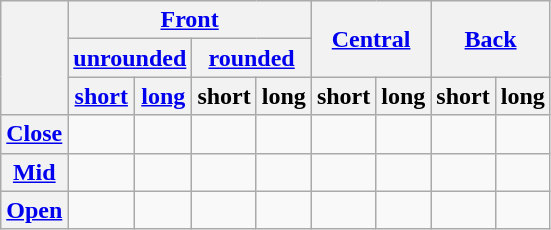<table class="wikitable" style="margin:auto:" style=text-align:center>
<tr>
<th rowspan=3></th>
<th colspan=4><a href='#'>Front</a></th>
<th rowspan=2 colspan=2><a href='#'>Central</a></th>
<th rowspan=2 colspan=2><a href='#'>Back</a></th>
</tr>
<tr class=small>
<th colspan=2><a href='#'>unrounded</a></th>
<th colspan=2><a href='#'>rounded</a></th>
</tr>
<tr class=small>
<th><a href='#'>short</a></th>
<th><a href='#'>long</a></th>
<th>short</th>
<th>long</th>
<th>short</th>
<th>long</th>
<th>short</th>
<th>long</th>
</tr>
<tr>
<th><a href='#'>Close</a></th>
<td></td>
<td></td>
<td></td>
<td></td>
<td></td>
<td></td>
<td></td>
<td></td>
</tr>
<tr>
<th><a href='#'>Mid</a></th>
<td></td>
<td></td>
<td></td>
<td></td>
<td></td>
<td></td>
<td></td>
<td></td>
</tr>
<tr>
<th><a href='#'>Open</a></th>
<td></td>
<td></td>
<td></td>
<td></td>
<td></td>
<td></td>
<td></td>
<td></td>
</tr>
</table>
